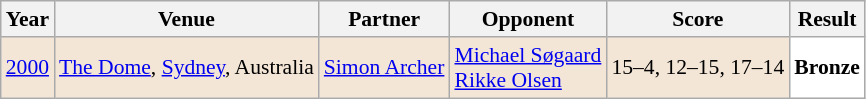<table class="sortable wikitable" style="font-size: 90%;">
<tr>
<th>Year</th>
<th>Venue</th>
<th>Partner</th>
<th>Opponent</th>
<th>Score</th>
<th>Result</th>
</tr>
<tr style="background:#F3E6D7">
<td align="center"><a href='#'>2000</a></td>
<td align="left"><a href='#'>The Dome</a>, <a href='#'>Sydney</a>, Australia</td>
<td align="left"> <a href='#'>Simon Archer</a></td>
<td align="left"> <a href='#'>Michael Søgaard</a><br> <a href='#'>Rikke Olsen</a></td>
<td align="left">15–4, 12–15, 17–14</td>
<td style="text-align:left; background:white"> <strong>Bronze</strong></td>
</tr>
</table>
